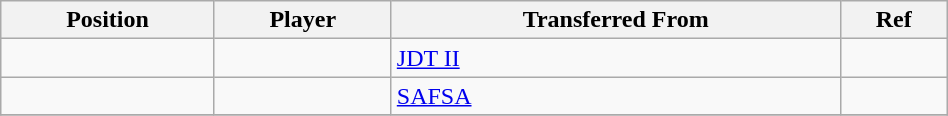<table class="wikitable sortable" style="width:50%; text-align:center; font-size:100%; text-align:left;">
<tr>
<th><strong>Position</strong></th>
<th><strong>Player</strong></th>
<th><strong>Transferred From</strong></th>
<th><strong>Ref</strong></th>
</tr>
<tr>
<td></td>
<td></td>
<td> <a href='#'>JDT II</a></td>
<td></td>
</tr>
<tr>
<td></td>
<td></td>
<td> <a href='#'>SAFSA</a></td>
<td></td>
</tr>
<tr>
</tr>
</table>
